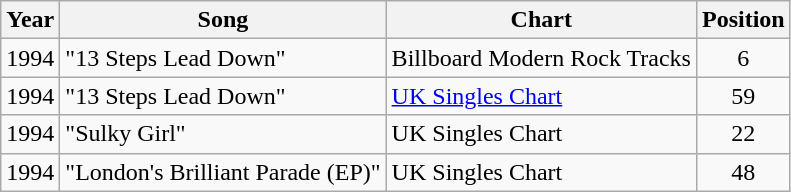<table class="wikitable">
<tr>
<th align="left">Year</th>
<th align="left">Song</th>
<th align="left">Chart</th>
<th align="left">Position</th>
</tr>
<tr>
<td align="left">1994</td>
<td align="left">"13 Steps Lead Down"</td>
<td align="left">Billboard Modern Rock Tracks</td>
<td align="center">6</td>
</tr>
<tr>
<td align="left">1994</td>
<td align="left">"13 Steps Lead Down"</td>
<td align="left"><a href='#'>UK Singles Chart</a></td>
<td align="center">59</td>
</tr>
<tr>
<td align="left">1994</td>
<td align="left">"Sulky Girl"</td>
<td align="left">UK Singles Chart</td>
<td align="center">22</td>
</tr>
<tr>
<td align="left">1994</td>
<td align="left">"London's Brilliant Parade (EP)"</td>
<td align="left">UK Singles Chart</td>
<td align="center">48</td>
</tr>
</table>
